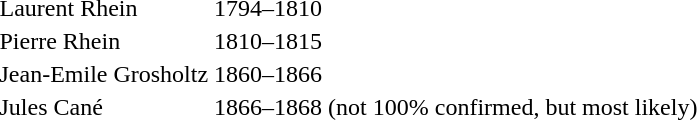<table>
<tr>
<td>Laurent Rhein</td>
<td>1794–1810</td>
</tr>
<tr>
<td>Pierre Rhein</td>
<td>1810–1815</td>
</tr>
<tr>
<td>Jean-Emile Grosholtz</td>
<td>1860–1866</td>
</tr>
<tr>
<td>Jules Cané</td>
<td>1866–1868 (not 100% confirmed, but most likely)</td>
</tr>
</table>
